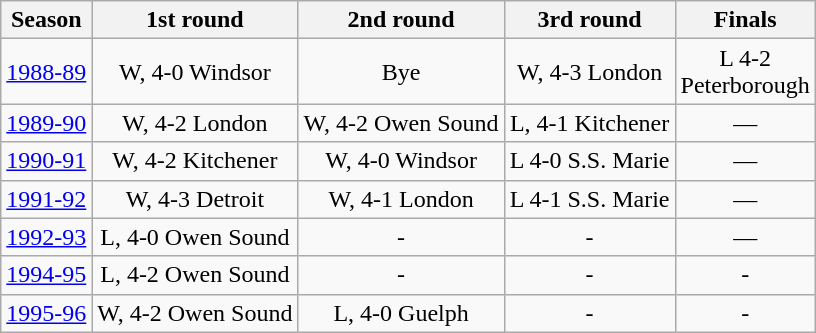<table class="wikitable" style="text-align:center">
<tr>
<th>Season</th>
<th>1st round</th>
<th>2nd round</th>
<th>3rd round</th>
<th>Finals</th>
</tr>
<tr>
<td><a href='#'>1988-89</a></td>
<td>W, 4-0 Windsor</td>
<td>Bye</td>
<td>W, 4-3 London</td>
<td>L 4-2<br>Peterborough</td>
</tr>
<tr>
<td><a href='#'>1989-90</a></td>
<td>W, 4-2 London</td>
<td>W, 4-2 Owen Sound</td>
<td>L, 4-1 Kitchener</td>
<td>—</td>
</tr>
<tr>
<td><a href='#'>1990-91</a></td>
<td>W, 4-2 Kitchener</td>
<td>W, 4-0 Windsor</td>
<td>L 4-0 S.S. Marie</td>
<td>—</td>
</tr>
<tr>
<td><a href='#'>1991-92</a></td>
<td>W, 4-3 Detroit</td>
<td>W, 4-1 London</td>
<td>L 4-1 S.S. Marie</td>
<td>—</td>
</tr>
<tr>
<td><a href='#'>1992-93</a></td>
<td>L, 4-0 Owen Sound</td>
<td>-</td>
<td>-</td>
<td>—</td>
</tr>
<tr>
<td><a href='#'>1994-95</a></td>
<td>L, 4-2 Owen Sound</td>
<td>-</td>
<td>-</td>
<td>-</td>
</tr>
<tr>
<td><a href='#'>1995-96</a></td>
<td>W, 4-2 Owen Sound</td>
<td>L, 4-0 Guelph</td>
<td>-</td>
<td>-</td>
</tr>
</table>
